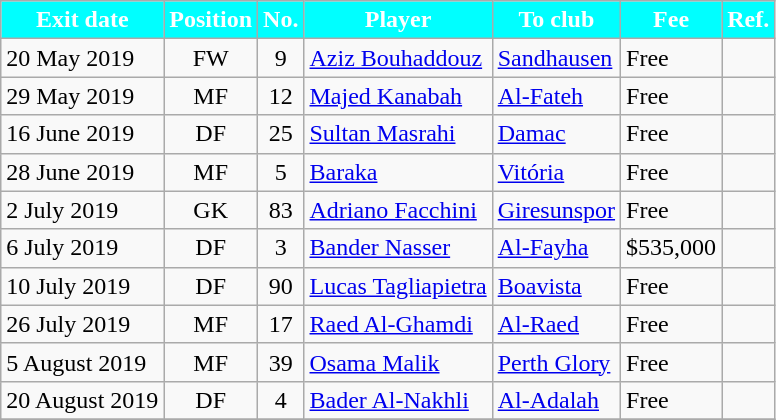<table class="wikitable sortable">
<tr>
<th style="background:cyan; color:white;"><strong>Exit date</strong></th>
<th style="background:cyan; color:white;"><strong>Position</strong></th>
<th style="background:cyan; color:white;"><strong>No.</strong></th>
<th style="background:cyan; color:white;"><strong>Player</strong></th>
<th style="background:cyan; color:white;"><strong>To club</strong></th>
<th style="background:cyan; color:white;"><strong>Fee</strong></th>
<th style="background:cyan; color:white;"><strong>Ref.</strong></th>
</tr>
<tr>
<td>20 May 2019</td>
<td style="text-align:center;">FW</td>
<td style="text-align:center;">9</td>
<td style="text-align:left;"> <a href='#'>Aziz Bouhaddouz</a></td>
<td style="text-align:left;"> <a href='#'>Sandhausen</a></td>
<td>Free</td>
<td></td>
</tr>
<tr>
<td>29 May 2019</td>
<td style="text-align:center;">MF</td>
<td style="text-align:center;">12</td>
<td style="text-align:left;"> <a href='#'>Majed Kanabah</a></td>
<td style="text-align:left;"> <a href='#'>Al-Fateh</a></td>
<td>Free</td>
<td></td>
</tr>
<tr>
<td>16 June 2019</td>
<td style="text-align:center;">DF</td>
<td style="text-align:center;">25</td>
<td style="text-align:left;"> <a href='#'>Sultan Masrahi</a></td>
<td style="text-align:left;"> <a href='#'>Damac</a></td>
<td>Free</td>
<td></td>
</tr>
<tr>
<td>28 June 2019</td>
<td style="text-align:center;">MF</td>
<td style="text-align:center;">5</td>
<td style="text-align:left;"> <a href='#'>Baraka</a></td>
<td style="text-align:left;"> <a href='#'>Vitória</a></td>
<td>Free</td>
<td></td>
</tr>
<tr>
<td>2 July 2019</td>
<td style="text-align:center;">GK</td>
<td style="text-align:center;">83</td>
<td style="text-align:left;"> <a href='#'>Adriano Facchini</a></td>
<td style="text-align:left;"> <a href='#'>Giresunspor</a></td>
<td>Free</td>
<td></td>
</tr>
<tr>
<td>6 July 2019</td>
<td style="text-align:center;">DF</td>
<td style="text-align:center;">3</td>
<td style="text-align:left;"> <a href='#'>Bander Nasser</a></td>
<td style="text-align:left;"> <a href='#'>Al-Fayha</a></td>
<td>$535,000</td>
<td></td>
</tr>
<tr>
<td>10 July 2019</td>
<td style="text-align:center;">DF</td>
<td style="text-align:center;">90</td>
<td style="text-align:left;"> <a href='#'>Lucas Tagliapietra</a></td>
<td style="text-align:left;"> <a href='#'>Boavista</a></td>
<td>Free</td>
<td></td>
</tr>
<tr>
<td>26 July 2019</td>
<td style="text-align:center;">MF</td>
<td style="text-align:center;">17</td>
<td style="text-align:left;"> <a href='#'>Raed Al-Ghamdi</a></td>
<td style="text-align:left;"> <a href='#'>Al-Raed</a></td>
<td>Free</td>
<td></td>
</tr>
<tr>
<td>5 August 2019</td>
<td style="text-align:center;">MF</td>
<td style="text-align:center;">39</td>
<td style="text-align:left;"> <a href='#'>Osama Malik</a></td>
<td style="text-align:left;"> <a href='#'>Perth Glory</a></td>
<td>Free</td>
<td></td>
</tr>
<tr>
<td>20 August 2019</td>
<td style="text-align:center;">DF</td>
<td style="text-align:center;">4</td>
<td style="text-align:left;"> <a href='#'>Bader Al-Nakhli</a></td>
<td style="text-align:left;"> <a href='#'>Al-Adalah</a></td>
<td>Free</td>
<td></td>
</tr>
<tr>
</tr>
</table>
